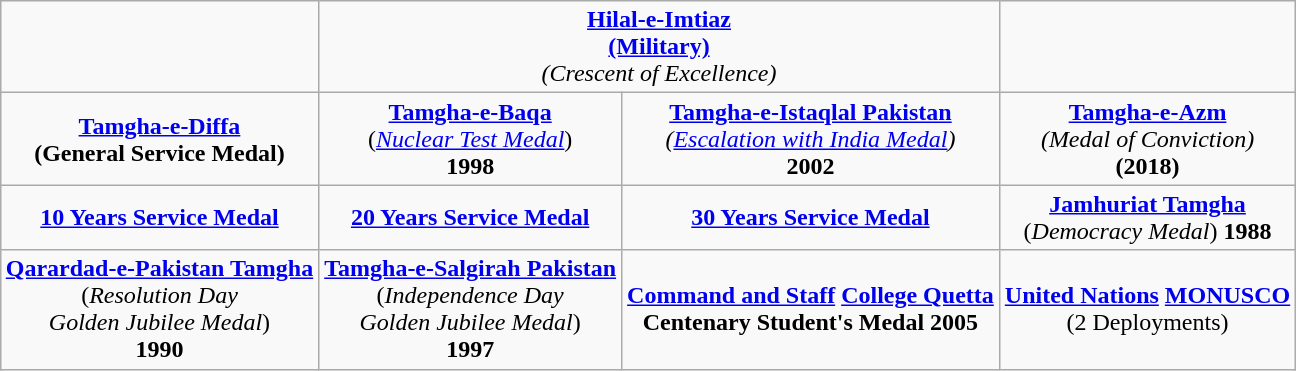<table class="wikitable" style="margin:1em auto; text-align:center;">
<tr>
<td></td>
<td colspan="2"><strong><a href='#'>Hilal-e-Imtiaz</a></strong><br><strong><a href='#'>(Military)</a></strong><br><em>(Crescent of Excellence)</em></td>
<td></td>
</tr>
<tr>
<td><strong><a href='#'>Tamgha-e-Diffa</a></strong><br><strong>(General Service Medal)</strong></td>
<td><strong><a href='#'>Tamgha-e-Baqa</a></strong><br>(<em><a href='#'>Nuclear Test Medal</a></em>)<br><strong>1998</strong></td>
<td><strong><a href='#'>Tamgha-e-Istaqlal Pakistan</a></strong><br><em>(<a href='#'>Escalation with India Medal</a>)</em><br><strong>2002</strong></td>
<td><strong><a href='#'>Tamgha-e-Azm</a></strong><br><em>(Medal of Conviction)</em><br><strong>(2018)</strong></td>
</tr>
<tr>
<td><strong><a href='#'>10 Years Service Medal</a></strong></td>
<td><strong><a href='#'>20 Years Service Medal</a></strong></td>
<td><strong><a href='#'>30 Years Service Medal</a></strong></td>
<td><strong><a href='#'>Jamhuriat Tamgha</a></strong><br>(<em>Democracy Medal</em>)
<strong>1988</strong></td>
</tr>
<tr>
<td><strong><a href='#'>Qarardad-e-Pakistan Tamgha</a></strong><br>(<em>Resolution Day</em><br><em>Golden Jubilee Medal</em>)<br><strong>1990</strong></td>
<td><strong><a href='#'>Tamgha-e-Salgirah Pakistan</a></strong><br>(<em>Independence Day</em><br><em>Golden Jubilee Medal</em>)<br><strong>1997</strong></td>
<td><strong><a href='#'>Command and Staff</a></strong> <strong><a href='#'>College Quetta</a></strong><br><strong>Centenary Student's Medal</strong>
<strong>2005</strong></td>
<td><strong><a href='#'>United Nations</a> <a href='#'>MONUSCO</a></strong><br>(2 Deployments)</td>
</tr>
</table>
